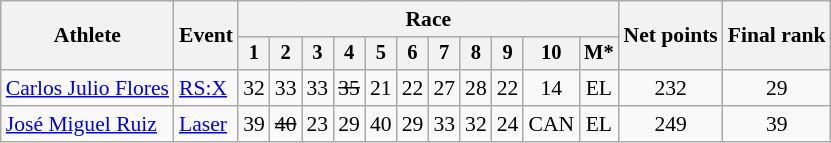<table class="wikitable" style="font-size:90%">
<tr>
<th rowspan="2">Athlete</th>
<th rowspan="2">Event</th>
<th colspan=11>Race</th>
<th rowspan=2>Net points</th>
<th rowspan=2>Final rank</th>
</tr>
<tr style="font-size:95%">
<th>1</th>
<th>2</th>
<th>3</th>
<th>4</th>
<th>5</th>
<th>6</th>
<th>7</th>
<th>8</th>
<th>9</th>
<th>10</th>
<th>M*</th>
</tr>
<tr align=center>
<td align=left><a href='#'>Carlos Julio Flores</a></td>
<td align=left><a href='#'>RS:X</a></td>
<td>32</td>
<td>33</td>
<td>33</td>
<td><s>35</s></td>
<td>21</td>
<td>22</td>
<td>27</td>
<td>28</td>
<td>22</td>
<td>14</td>
<td>EL</td>
<td>232</td>
<td>29</td>
</tr>
<tr align=center>
<td align=left><a href='#'>José Miguel Ruiz</a></td>
<td align=left><a href='#'>Laser</a></td>
<td>39</td>
<td><s>40</s></td>
<td>23</td>
<td>29</td>
<td>40</td>
<td>29</td>
<td>33</td>
<td>32</td>
<td>24</td>
<td>CAN</td>
<td>EL</td>
<td>249</td>
<td>39</td>
</tr>
</table>
